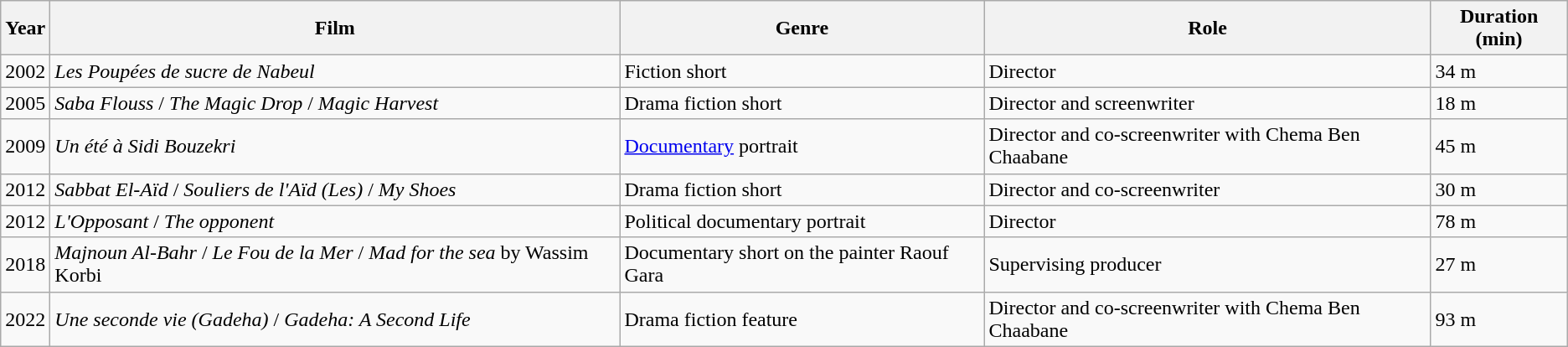<table class="wikitable">
<tr>
<th>Year</th>
<th>Film</th>
<th>Genre</th>
<th>Role</th>
<th>Duration (min)</th>
</tr>
<tr>
<td>2002</td>
<td><em>Les Poupées de sucre de Nabeul</em></td>
<td>Fiction short</td>
<td>Director</td>
<td>34 m</td>
</tr>
<tr>
<td>2005</td>
<td><em>Saba Flouss</em> / <em>The Magic Drop</em> / <em>Magic Harvest</em></td>
<td>Drama fiction short</td>
<td>Director and screenwriter</td>
<td>18 m</td>
</tr>
<tr>
<td>2009</td>
<td><em>Un été à Sidi Bouzekri</em></td>
<td><a href='#'>Documentary</a> portrait</td>
<td>Director and co-screenwriter with Chema Ben Chaabane</td>
<td>45 m</td>
</tr>
<tr>
<td>2012</td>
<td><em>Sabbat El-Aïd</em> / <em>Souliers de l'Aïd (Les)</em> / <em>My Shoes</em></td>
<td>Drama fiction short</td>
<td>Director and co-screenwriter</td>
<td>30 m</td>
</tr>
<tr>
<td>2012</td>
<td><em>L'Opposant</em> / <em>The opponent</em></td>
<td>Political documentary portrait</td>
<td>Director</td>
<td>78 m</td>
</tr>
<tr>
<td>2018</td>
<td><em>Majnoun Al-Bahr</em> / <em>Le Fou de la Mer</em> / <em>Mad for the sea</em> by Wassim Korbi</td>
<td>Documentary short on the painter Raouf Gara</td>
<td>Supervising producer</td>
<td>27 m</td>
</tr>
<tr>
<td>2022</td>
<td><em>Une seconde vie (Gadeha)</em> / <em>Gadeha: A Second Life</em></td>
<td>Drama fiction feature</td>
<td>Director and co-screenwriter with Chema Ben Chaabane</td>
<td>93 m</td>
</tr>
</table>
